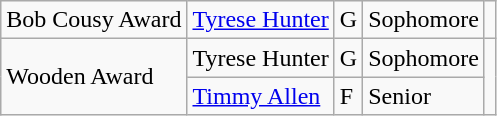<table class="wikitable">
<tr>
<td>Bob Cousy Award</td>
<td><a href='#'>Tyrese Hunter</a></td>
<td>G</td>
<td>Sophomore</td>
<td></td>
</tr>
<tr>
<td rowspan="2">Wooden Award</td>
<td>Tyrese Hunter</td>
<td>G</td>
<td>Sophomore</td>
<td rowspan="2"></td>
</tr>
<tr>
<td><a href='#'>Timmy Allen</a></td>
<td>F</td>
<td>Senior</td>
</tr>
</table>
